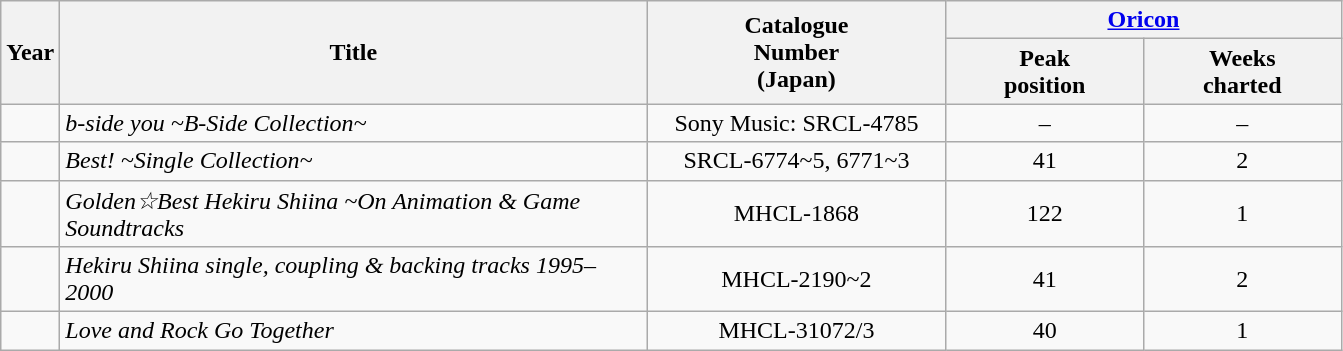<table class="wikitable plainrowheaders" style="text-align:center">
<tr>
<th rowspan=2; style="width:2em;">Year</th>
<th rowspan=2; style="width:24em;">Title</th>
<th rowspan=2; style="width:12em;">Catalogue <br> Number <br>(Japan)</th>
<th colspan=2; style="width:16em;"><a href='#'>Oricon</a><br></th>
</tr>
<tr>
<th style="width:6em;">Peak<br>position</th>
<th style="width:6em;">Weeks<br> charted</th>
</tr>
<tr>
<td></td>
<td align=left><em>b-side you ~B-Side Collection~</em></td>
<td>Sony Music: SRCL-4785</td>
<td>–</td>
<td>–</td>
</tr>
<tr>
<td></td>
<td align=left><em>Best! ~Single Collection~</em></td>
<td>SRCL-6774~5, 6771~3</td>
<td>41</td>
<td>2</td>
</tr>
<tr>
<td></td>
<td align=left><em>Golden☆Best Hekiru Shiina ~On Animation & Game Soundtracks</em></td>
<td>MHCL-1868</td>
<td>122</td>
<td>1</td>
</tr>
<tr>
<td></td>
<td align=left><em>Hekiru Shiina single, coupling & backing tracks 1995–2000</em></td>
<td>MHCL-2190~2</td>
<td>41</td>
<td>2</td>
</tr>
<tr>
<td></td>
<td align=left><em>Love and Rock Go Together</em></td>
<td>MHCL-31072/3</td>
<td>40</td>
<td>1</td>
</tr>
</table>
